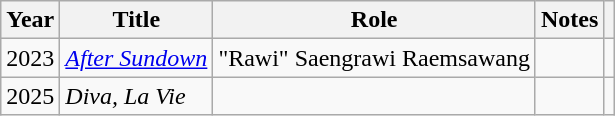<table class="wikitable sortable plainrowheaders">
<tr>
<th scope="col">Year</th>
<th scope="col">Title</th>
<th scope="col">Role</th>
<th scope="col">Notes</th>
<th scope="col" class="unsortable"></th>
</tr>
<tr>
<td scope="row">2023</td>
<td><em><a href='#'>After Sundown</a></em></td>
<td>"Rawi" Saengrawi Raemsawang</td>
<td></td>
<td></td>
</tr>
<tr>
<td scope="row">2025</td>
<td><em>Diva, La Vie</em></td>
<td></td>
<td></td>
<td></td>
</tr>
</table>
